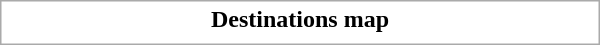<table class="collapsible collapsed" style="border:1px #aaa solid; width:25em; margin:0.2em auto">
<tr>
<th>Destinations map</th>
</tr>
<tr>
<td></td>
</tr>
</table>
